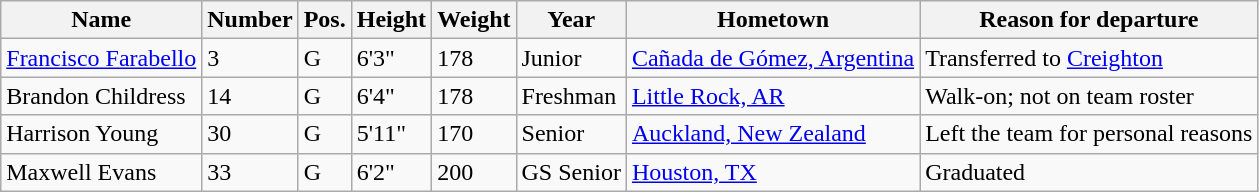<table class="wikitable sortable" border="1">
<tr>
<th>Name</th>
<th>Number</th>
<th>Pos.</th>
<th>Height</th>
<th>Weight</th>
<th>Year</th>
<th>Hometown</th>
<th class="unsortable">Reason for departure</th>
</tr>
<tr>
<td><a href='#'>Francisco Farabello</a></td>
<td>3</td>
<td>G</td>
<td>6'3"</td>
<td>178</td>
<td>Junior</td>
<td><a href='#'>Cañada de Gómez, Argentina</a></td>
<td>Transferred to <a href='#'>Creighton</a></td>
</tr>
<tr>
<td>Brandon Childress</td>
<td>14</td>
<td>G</td>
<td>6'4"</td>
<td>178</td>
<td>Freshman</td>
<td><a href='#'>Little Rock, AR</a></td>
<td>Walk-on; not on team roster</td>
</tr>
<tr>
<td>Harrison Young</td>
<td>30</td>
<td>G</td>
<td>5'11"</td>
<td>170</td>
<td>Senior</td>
<td><a href='#'>Auckland, New Zealand</a></td>
<td>Left the team for personal reasons</td>
</tr>
<tr>
<td>Maxwell Evans</td>
<td>33</td>
<td>G</td>
<td>6'2"</td>
<td>200</td>
<td>GS Senior</td>
<td><a href='#'>Houston, TX</a></td>
<td>Graduated</td>
</tr>
</table>
